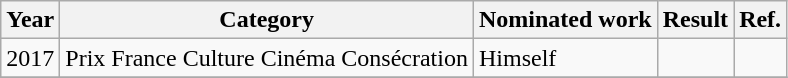<table class="wikitable sortable">
<tr>
<th>Year</th>
<th>Category</th>
<th>Nominated work</th>
<th>Result</th>
<th>Ref.</th>
</tr>
<tr>
<td>2017</td>
<td>Prix France Culture Cinéma Consécration</td>
<td>Himself</td>
<td></td>
<td></td>
</tr>
<tr>
</tr>
</table>
